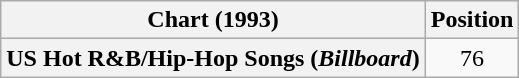<table class="wikitable plainrowheaders" style="text-align:center">
<tr>
<th scope="col">Chart (1993)</th>
<th scope="col">Position</th>
</tr>
<tr>
<th scope="row">US Hot R&B/Hip-Hop Songs (<em>Billboard</em>)</th>
<td>76</td>
</tr>
</table>
